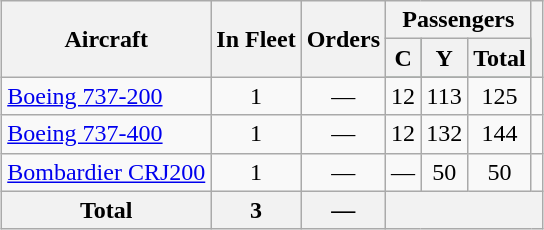<table class="wikitable" style="margin:1em auto; border-collapse:collapse">
<tr>
<th rowspan="2">Aircraft</th>
<th rowspan="2">In Fleet</th>
<th rowspan="2">Orders</th>
<th colspan="3">Passengers</th>
<th rowspan="2"><Notes</th>
</tr>
<tr bgcolor=#284e36>
<th><abbr>C</abbr></th>
<th><abbr>Y</abbr></th>
<th>Total</th>
</tr>
<tr>
<td><a href='#'>Boeing 737-200</a></td>
<td align=center>1</td>
<td align=center>—</td>
<td align=center>12</td>
<td align=center>113</td>
<td align=center>125</td>
<td></td>
</tr>
<tr>
<td><a href='#'>Boeing 737-400</a></td>
<td align=center>1</td>
<td align=center>—</td>
<td align=center>12</td>
<td align=center>132</td>
<td align=center>144</td>
<td></td>
</tr>
<tr>
<td><a href='#'>Bombardier CRJ200</a></td>
<td align=center>1</td>
<td align=Center>—</td>
<td align=center>—</td>
<td align=center>50</td>
<td align=center>50</td>
<td></td>
</tr>
<tr>
<th>Total</th>
<th>3</th>
<th>—</th>
<th colspan="5"></th>
</tr>
</table>
